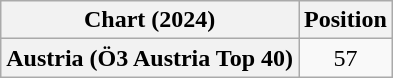<table class="wikitable sortable plainrowheaders" style="text-align:center">
<tr>
<th scope="col">Chart (2024)</th>
<th scope="col">Position</th>
</tr>
<tr>
<th scope="row">Austria (Ö3 Austria Top 40)</th>
<td>57</td>
</tr>
</table>
